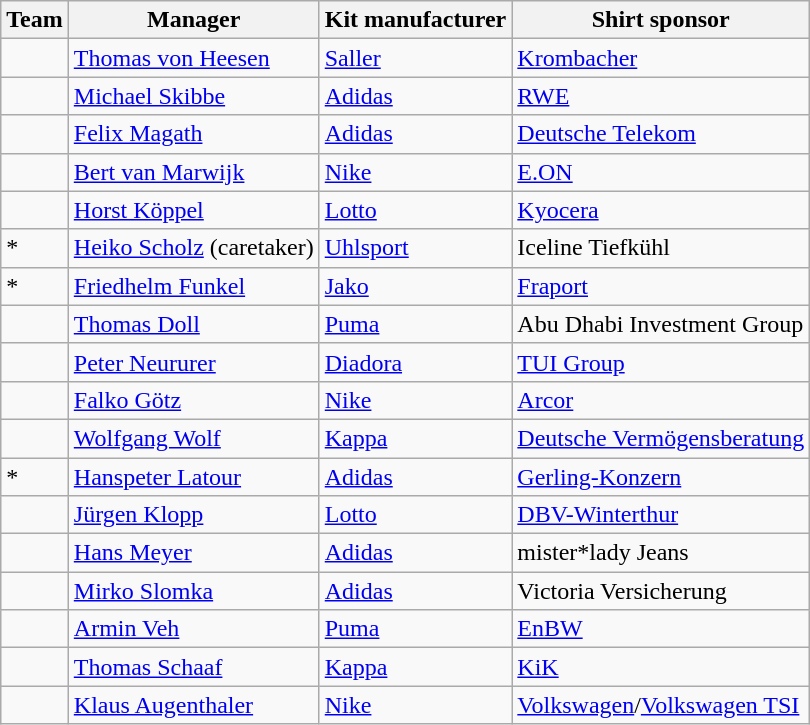<table class="wikitable sortable">
<tr>
<th>Team</th>
<th>Manager</th>
<th>Kit manufacturer</th>
<th>Shirt sponsor</th>
</tr>
<tr>
<td data-sort-value="Augsburg"></td>
<td data-sort-value="Thorup, Jess"> <a href='#'>Thomas von Heesen</a></td>
<td><a href='#'>Saller</a></td>
<td><a href='#'>Krombacher</a></td>
</tr>
<tr>
<td data-sort-value="Berlin, Union"></td>
<td data-sort-value="Bjelica, Nenad"> <a href='#'>Michael Skibbe</a></td>
<td><a href='#'>Adidas</a></td>
<td><a href='#'>RWE</a></td>
</tr>
<tr>
<td data-sort-value="Bochum"></td>
<td data-sort-value="Letsch, Thomas"> <a href='#'>Felix Magath</a></td>
<td><a href='#'>Adidas</a></td>
<td><a href='#'>Deutsche Telekom</a></td>
</tr>
<tr>
<td data-sort-value="Bremen"></td>
<td data-sort-value="Werner, Ole"> <a href='#'>Bert van Marwijk</a></td>
<td><a href='#'>Nike</a></td>
<td><a href='#'>E.ON</a></td>
</tr>
<tr>
<td data-sort-value="Darmstadt"></td>
<td data-sort-value="Lieberknecht, Torsten"> <a href='#'>Horst Köppel</a></td>
<td><a href='#'>Lotto</a></td>
<td><a href='#'>Kyocera</a></td>
</tr>
<tr>
<td data-sort-value="Dortmund">*</td>
<td data-sort-value="Terzic, Edin"> <a href='#'>Heiko Scholz</a> (caretaker)</td>
<td><a href='#'>Uhlsport</a></td>
<td>Iceline Tiefkühl</td>
</tr>
<tr>
<td data-sort-value="Frankfurt">*</td>
<td data-sort-value="Toppmoller, Dino"> <a href='#'>Friedhelm Funkel</a></td>
<td><a href='#'>Jako</a></td>
<td><a href='#'>Fraport</a></td>
</tr>
<tr>
<td data-sort-value="Freiburg"></td>
<td data-sort-value="Streich, Christian"> <a href='#'>Thomas Doll</a></td>
<td><a href='#'>Puma</a></td>
<td>Abu Dhabi Investment Group</td>
</tr>
<tr>
<td data-sort-value="Heidenheim"></td>
<td data-sort-value="Schmidt, Frank"> <a href='#'>Peter Neururer</a></td>
<td><a href='#'>Diadora</a></td>
<td><a href='#'>TUI Group</a></td>
</tr>
<tr>
<td data-sort-value="Hoffenheim"></td>
<td data-sort-value="Matarazzo, Pellegrino"> <a href='#'>Falko Götz</a></td>
<td><a href='#'>Nike</a></td>
<td><a href='#'>Arcor</a></td>
</tr>
<tr>
<td data-sort-value="Koln"></td>
<td data-sort-value="TBD"> <a href='#'>Wolfgang Wolf</a></td>
<td><a href='#'>Kappa</a></td>
<td><a href='#'>Deutsche Vermögensberatung</a></td>
</tr>
<tr>
<td data-sort-value="Leipzig">*</td>
<td data-sort-value="Tedesco, Domenico"> <a href='#'>Hanspeter Latour</a></td>
<td><a href='#'>Adidas</a></td>
<td><a href='#'>Gerling-Konzern</a></td>
</tr>
<tr>
<td data-sort-value="Leverkusen"></td>
<td data-sort-value="Alonso, Xabi"> <a href='#'>Jürgen Klopp</a></td>
<td><a href='#'>Lotto</a></td>
<td><a href='#'>DBV-Winterthur</a></td>
</tr>
<tr>
<td data-sort-value="Mainz"></td>
<td data-sort-value="Siewert, Jan"> <a href='#'>Hans Meyer</a></td>
<td><a href='#'>Adidas</a></td>
<td>mister*lady Jeans</td>
</tr>
<tr>
<td data-sort-value="Monchengladbach"></td>
<td data-sort-value="Seoane, Gerardo"> <a href='#'>Mirko Slomka</a></td>
<td><a href='#'>Adidas</a></td>
<td>Victoria Versicherung</td>
</tr>
<tr>
<td data-sort-value="Munich"></td>
<td data-sort-value="Tuchel, Thomas"> <a href='#'>Armin Veh</a></td>
<td><a href='#'>Puma</a></td>
<td><a href='#'>EnBW</a></td>
</tr>
<tr>
<td data-sort-value="Stuttgart"></td>
<td data-sort-value="Hoeneß, Sebastian"> <a href='#'>Thomas Schaaf</a></td>
<td><a href='#'>Kappa</a></td>
<td><a href='#'>KiK</a></td>
</tr>
<tr>
<td data-sort-value="Wolfsburg"></td>
<td data-sort-value="Kovac, Niko"> <a href='#'>Klaus Augenthaler</a></td>
<td><a href='#'>Nike</a></td>
<td><a href='#'>Volkswagen</a>/<a href='#'>Volkswagen TSI</a></td>
</tr>
</table>
